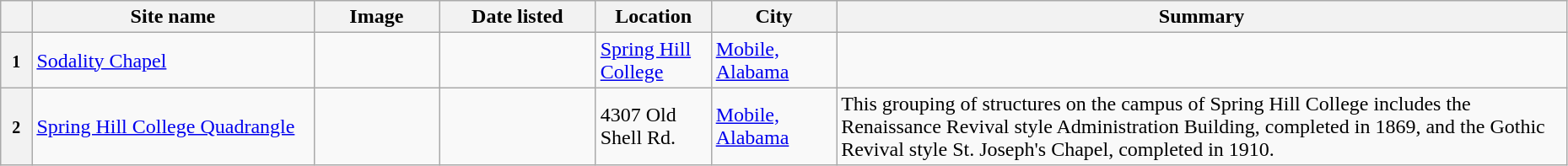<table class="wikitable sortable" style="width:98%">
<tr>
<th width = 2% ></th>
<th width = 18% ><strong>Site name</strong></th>
<th width = 8% class="unsortable" ><strong>Image</strong></th>
<th width = 10% ><strong>Date listed</strong></th>
<th><strong>Location</strong></th>
<th width = 8% ><strong>City</strong></th>
<th class="unsortable" ><strong>Summary</strong></th>
</tr>
<tr>
<th><small>1</small></th>
<td><a href='#'>Sodality Chapel</a></td>
<td></td>
<td></td>
<td><a href='#'>Spring Hill College</a><small></small></td>
<td><a href='#'>Mobile, Alabama</a></td>
<td></td>
</tr>
<tr>
<th><small>2</small></th>
<td><a href='#'>Spring Hill College Quadrangle</a></td>
<td></td>
<td></td>
<td>4307 Old Shell Rd.<br><small></small></td>
<td><a href='#'>Mobile, Alabama</a></td>
<td>This grouping of structures on the campus of Spring Hill College includes the Renaissance Revival style Administration Building, completed in 1869, and the Gothic Revival style St. Joseph's Chapel, completed in 1910.</td>
</tr>
</table>
